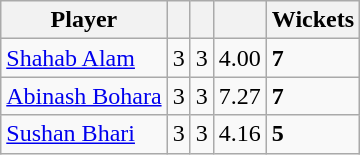<table class="wikitable">
<tr>
<th>Player</th>
<th></th>
<th></th>
<th></th>
<th>Wickets</th>
</tr>
<tr>
<td><a href='#'>Shahab Alam</a></td>
<td>3</td>
<td>3</td>
<td>4.00</td>
<td><strong>7</strong></td>
</tr>
<tr>
<td><a href='#'>Abinash Bohara</a></td>
<td>3</td>
<td>3</td>
<td>7.27</td>
<td><strong>7</strong></td>
</tr>
<tr>
<td><a href='#'>Sushan Bhari</a></td>
<td>3</td>
<td>3</td>
<td>4.16</td>
<td><strong>5</strong></td>
</tr>
</table>
